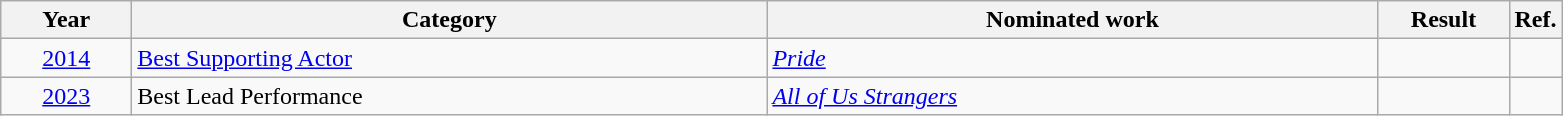<table class=wikitable>
<tr>
<th scope="col" style="width:5em;">Year</th>
<th scope="col" style="width:26em;">Category</th>
<th scope="col" style="width:25em;">Nominated work</th>
<th scope="col" style="width:5em;">Result</th>
<th>Ref.</th>
</tr>
<tr>
<td style="text-align:center;"><a href='#'>2014</a></td>
<td><a href='#'>Best Supporting Actor</a></td>
<td><em><a href='#'>Pride</a></em></td>
<td></td>
<td></td>
</tr>
<tr>
<td style="text-align:center;"><a href='#'>2023</a></td>
<td>Best Lead Performance</td>
<td><em><a href='#'>All of Us Strangers</a></em></td>
<td></td>
<td></td>
</tr>
</table>
